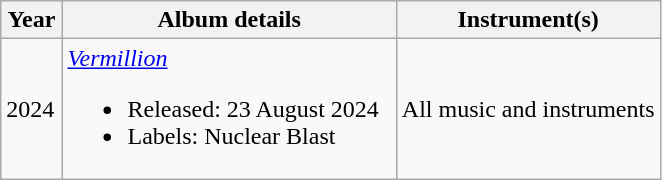<table class="wikitable">
<tr>
<th>Year</th>
<th>Album details</th>
<th width=40%>Instrument(s)</th>
</tr>
<tr>
<td>2024</td>
<td><em><a href='#'>Vermillion</a></em><br><ul><li>Released: 23 August 2024</li><li>Labels: Nuclear Blast</li></ul></td>
<td>All music and instruments</td>
</tr>
</table>
